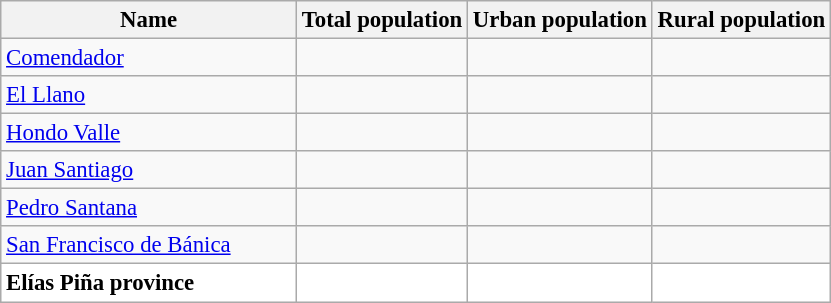<table class="wikitable sortable" style="text-align:right; font-size:95%;">
<tr>
<th width="190px">Name</th>
<th>Total population</th>
<th>Urban population</th>
<th>Rural population</th>
</tr>
<tr>
<td align="left"><a href='#'>Comendador</a></td>
<td></td>
<td></td>
<td></td>
</tr>
<tr>
<td align="left"><a href='#'>El Llano</a></td>
<td></td>
<td></td>
<td></td>
</tr>
<tr>
<td align="left"><a href='#'>Hondo Valle</a></td>
<td></td>
<td></td>
<td></td>
</tr>
<tr>
<td align="left"><a href='#'>Juan Santiago</a></td>
<td></td>
<td></td>
<td></td>
</tr>
<tr>
<td align="left"><a href='#'>Pedro Santana</a></td>
<td></td>
<td></td>
<td></td>
</tr>
<tr>
<td align="left"><a href='#'>San Francisco de Bánica</a></td>
<td></td>
<td></td>
<td></td>
</tr>
<tr style="background:white">
<td align="left"><strong>Elías Piña province</strong></td>
<td></td>
<td></td>
<td></td>
</tr>
</table>
